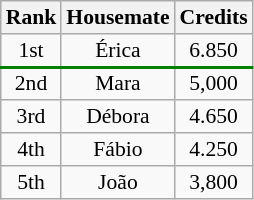<table class="wikitable" style="text-align:center; font-size:90%; line-height:15px;">
<tr>
<th>Rank</th>
<th>Housemate</th>
<th>Credits</th>
</tr>
<tr style="border-bottom:2px solid green;">
<td>1st</td>
<td>Érica</td>
<td>6.850</td>
</tr>
<tr>
<td>2nd</td>
<td>Mara</td>
<td>5,000</td>
</tr>
<tr>
<td>3rd</td>
<td>Débora</td>
<td>4.650</td>
</tr>
<tr>
<td>4th</td>
<td>Fábio</td>
<td>4.250</td>
</tr>
<tr>
<td>5th</td>
<td>João</td>
<td>3,800</td>
</tr>
</table>
